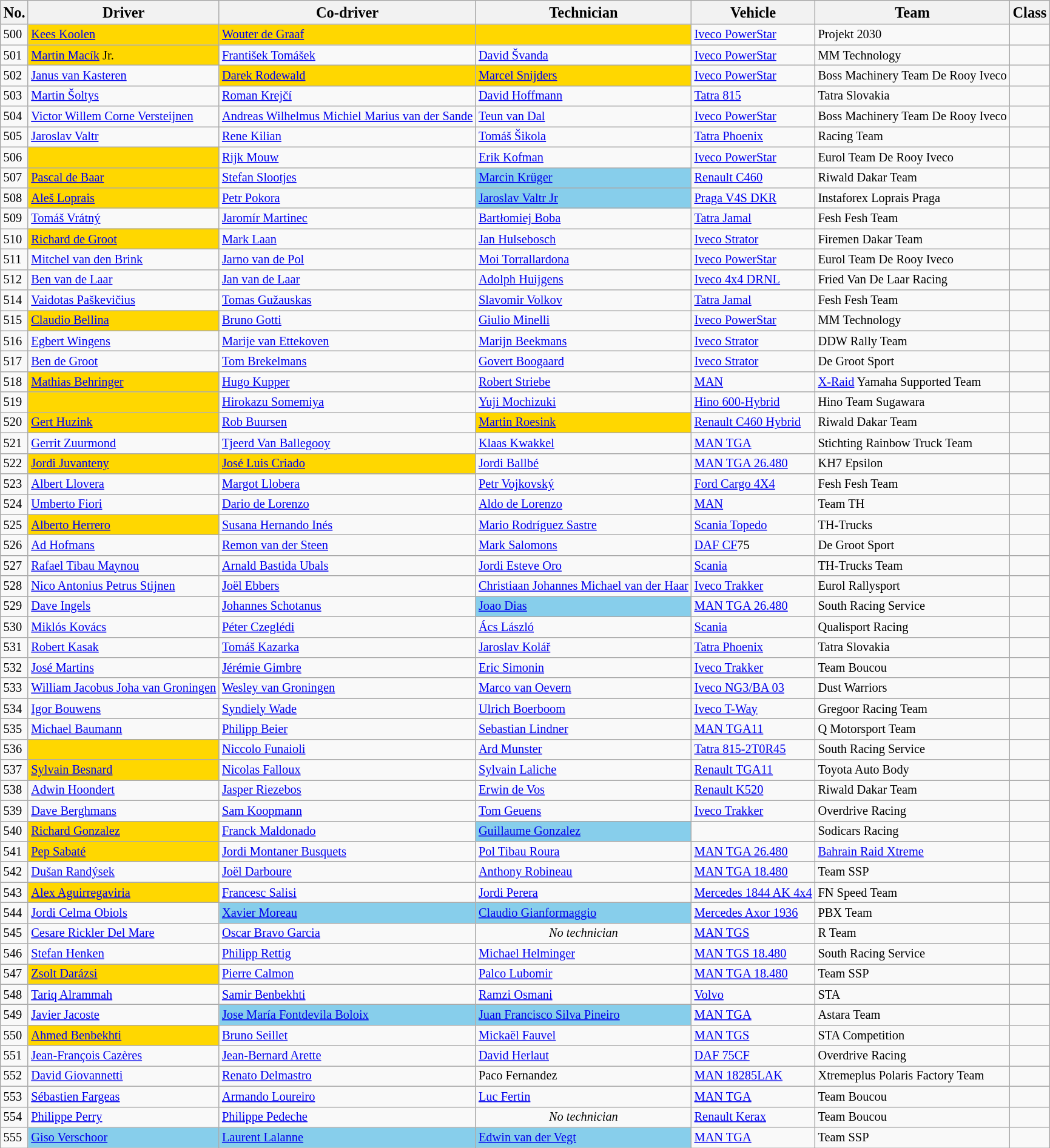<table class="wikitable sortable" style="font-size:85%;">
<tr>
<th><big>No.</big></th>
<th><big>Driver</big></th>
<th><big>Co-driver</big></th>
<th><big>Technician</big></th>
<th><big>Vehicle</big></th>
<th><big>Team</big></th>
<th><big>Class</big></th>
</tr>
<tr>
<td>500</td>
<td style="background:gold;"> <a href='#'>Kees Koolen</a></td>
<td style="background:gold;"> <a href='#'>Wouter de Graaf</a></td>
<td style="background:gold;"> </td>
<td><a href='#'>Iveco PowerStar</a></td>
<td>Projekt 2030</td>
<td></td>
</tr>
<tr>
<td>501</td>
<td style="background:gold;"> <a href='#'>Martin Macík</a> Jr.</td>
<td> <a href='#'>František Tomášek</a></td>
<td> <a href='#'>David Švanda</a></td>
<td><a href='#'>Iveco PowerStar</a></td>
<td>MM Technology</td>
<td></td>
</tr>
<tr>
<td>502</td>
<td> <a href='#'>Janus van Kasteren</a></td>
<td style="background:gold;"> <a href='#'>Darek Rodewald</a></td>
<td style="background:gold;"> <a href='#'>Marcel Snijders</a></td>
<td><a href='#'>Iveco PowerStar</a></td>
<td>Boss Machinery Team De Rooy Iveco</td>
<td></td>
</tr>
<tr>
<td>503</td>
<td> <a href='#'>Martin Šoltys</a></td>
<td> <a href='#'>Roman Krejčí</a></td>
<td> <a href='#'>David Hoffmann</a></td>
<td><a href='#'>Tatra 815</a></td>
<td>Tatra  Slovakia</td>
<td></td>
</tr>
<tr>
<td>504</td>
<td> <a href='#'>Victor Willem Corne Versteijnen</a></td>
<td> <a href='#'>Andreas Wilhelmus Michiel Marius van der Sande</a></td>
<td> <a href='#'>Teun van Dal</a></td>
<td><a href='#'>Iveco PowerStar</a></td>
<td>Boss Machinery Team De Rooy Iveco</td>
<td></td>
</tr>
<tr>
<td>505</td>
<td> <a href='#'>Jaroslav Valtr</a></td>
<td> <a href='#'>Rene Kilian</a></td>
<td> <a href='#'>Tomáš Šikola</a></td>
<td><a href='#'>Tatra Phoenix</a></td>
<td> Racing Team</td>
<td></td>
</tr>
<tr>
<td>506</td>
<td style="background:gold;"> </td>
<td> <a href='#'>Rijk Mouw</a></td>
<td> <a href='#'>Erik Kofman</a></td>
<td><a href='#'>Iveco PowerStar</a></td>
<td>Eurol Team De Rooy Iveco</td>
<td></td>
</tr>
<tr>
<td>507</td>
<td style="background:gold;"> <a href='#'>Pascal de Baar</a></td>
<td> <a href='#'>Stefan Slootjes</a></td>
<td style="background:skyblue;"> <a href='#'>Marcin Krüger</a></td>
<td><a href='#'>Renault C460</a></td>
<td>Riwald Dakar Team</td>
<td></td>
</tr>
<tr>
<td>508</td>
<td style="background:gold;"> <a href='#'>Aleš Loprais</a></td>
<td> <a href='#'>Petr Pokora</a></td>
<td style="background:skyblue;"> <a href='#'>Jaroslav Valtr Jr</a></td>
<td><a href='#'>Praga V4S DKR</a></td>
<td>Instaforex Loprais Praga</td>
<td></td>
</tr>
<tr>
<td>509</td>
<td> <a href='#'>Tomáš Vrátný</a></td>
<td> <a href='#'>Jaromír Martinec</a></td>
<td> <a href='#'>Bartłomiej Boba</a></td>
<td><a href='#'>Tatra Jamal</a></td>
<td>Fesh Fesh Team</td>
<td></td>
</tr>
<tr>
<td>510</td>
<td style="background:gold;"> <a href='#'>Richard de Groot</a></td>
<td> <a href='#'>Mark Laan</a></td>
<td> <a href='#'>Jan Hulsebosch</a></td>
<td><a href='#'>Iveco Strator</a></td>
<td>Firemen Dakar Team</td>
<td></td>
</tr>
<tr>
<td>511</td>
<td> <a href='#'>Mitchel van den Brink</a></td>
<td> <a href='#'>Jarno van de Pol</a></td>
<td> <a href='#'>Moi Torrallardona</a></td>
<td><a href='#'>Iveco PowerStar</a></td>
<td>Eurol Team De Rooy Iveco</td>
<td></td>
</tr>
<tr>
<td>512</td>
<td> <a href='#'>Ben van de Laar</a></td>
<td> <a href='#'>Jan van de Laar</a></td>
<td> <a href='#'>Adolph Huijgens</a></td>
<td><a href='#'>Iveco 4x4 DRNL</a></td>
<td>Fried Van De Laar Racing</td>
<td></td>
</tr>
<tr>
<td>514</td>
<td> <a href='#'>Vaidotas Paškevičius</a></td>
<td> <a href='#'>Tomas Gužauskas</a></td>
<td> <a href='#'>Slavomir Volkov</a></td>
<td><a href='#'>Tatra Jamal</a></td>
<td>Fesh Fesh Team</td>
<td></td>
</tr>
<tr>
<td>515</td>
<td style="background:gold;"> <a href='#'>Claudio Bellina</a></td>
<td> <a href='#'>Bruno Gotti</a></td>
<td> <a href='#'>Giulio Minelli</a></td>
<td><a href='#'>Iveco PowerStar</a></td>
<td>MM Technology</td>
<td></td>
</tr>
<tr>
<td>516</td>
<td> <a href='#'>Egbert Wingens</a></td>
<td> <a href='#'>Marije van Ettekoven</a></td>
<td> <a href='#'>Marijn Beekmans</a></td>
<td><a href='#'>Iveco Strator</a></td>
<td>DDW Rally Team</td>
<td></td>
</tr>
<tr>
<td>517</td>
<td> <a href='#'>Ben de Groot</a></td>
<td> <a href='#'>Tom Brekelmans</a></td>
<td> <a href='#'>Govert Boogaard</a></td>
<td><a href='#'>Iveco Strator</a></td>
<td>De Groot Sport</td>
<td></td>
</tr>
<tr>
<td>518</td>
<td style="background:gold;"> <a href='#'>Mathias Behringer</a></td>
<td> <a href='#'>Hugo Kupper</a></td>
<td> <a href='#'>Robert Striebe</a></td>
<td><a href='#'>MAN</a></td>
<td><a href='#'>X-Raid</a> Yamaha Supported Team</td>
<td></td>
</tr>
<tr>
<td>519</td>
<td style="background:gold;"> </td>
<td> <a href='#'>Hirokazu Somemiya</a></td>
<td> <a href='#'>Yuji Mochizuki</a></td>
<td><a href='#'>Hino 600-Hybrid</a></td>
<td>Hino Team Sugawara</td>
<td></td>
</tr>
<tr>
<td>520</td>
<td style="background:gold;"> <a href='#'>Gert Huzink</a></td>
<td> <a href='#'>Rob Buursen</a></td>
<td style="background:gold;"> <a href='#'>Martin Roesink</a></td>
<td><a href='#'>Renault C460 Hybrid</a></td>
<td>Riwald Dakar Team</td>
<td></td>
</tr>
<tr>
<td>521</td>
<td> <a href='#'>Gerrit Zuurmond</a></td>
<td> <a href='#'>Tjeerd Van Ballegooy</a></td>
<td> <a href='#'>Klaas Kwakkel</a></td>
<td><a href='#'>MAN TGA</a></td>
<td>Stichting Rainbow Truck Team</td>
<td></td>
</tr>
<tr>
<td>522</td>
<td style="background:gold;"> <a href='#'>Jordi Juvanteny</a></td>
<td style="background:gold;"> <a href='#'>José Luis Criado</a></td>
<td> <a href='#'>Jordi Ballbé</a></td>
<td><a href='#'>MAN TGA 26.480</a></td>
<td>KH7 Epsilon</td>
<td></td>
</tr>
<tr>
<td>523</td>
<td> <a href='#'>Albert Llovera</a></td>
<td> <a href='#'>Margot Llobera</a></td>
<td> <a href='#'>Petr Vojkovský</a></td>
<td><a href='#'>Ford Cargo 4X4</a></td>
<td>Fesh Fesh Team</td>
<td></td>
</tr>
<tr>
<td>524</td>
<td> <a href='#'>Umberto Fiori</a></td>
<td> <a href='#'>Dario de Lorenzo</a></td>
<td> <a href='#'>Aldo de Lorenzo</a></td>
<td><a href='#'>MAN</a></td>
<td>Team TH</td>
<td></td>
</tr>
<tr>
<td>525</td>
<td style="background:gold;"> <a href='#'>Alberto Herrero</a></td>
<td> <a href='#'>Susana Hernando Inés</a></td>
<td> <a href='#'>Mario Rodríguez Sastre</a></td>
<td><a href='#'>Scania Topedo</a></td>
<td>TH-Trucks</td>
<td></td>
</tr>
<tr>
<td>526</td>
<td> <a href='#'>Ad Hofmans</a></td>
<td> <a href='#'>Remon van der Steen</a></td>
<td> <a href='#'>Mark Salomons</a></td>
<td><a href='#'>DAF CF</a>75</td>
<td>De Groot Sport</td>
<td></td>
</tr>
<tr>
<td>527</td>
<td> <a href='#'>Rafael Tibau Maynou</a></td>
<td> <a href='#'>Arnald Bastida Ubals</a></td>
<td> <a href='#'>Jordi Esteve Oro</a></td>
<td><a href='#'>Scania</a></td>
<td>TH-Trucks Team</td>
<td></td>
</tr>
<tr>
<td>528</td>
<td> <a href='#'>Nico Antonius Petrus Stijnen</a></td>
<td> <a href='#'>Joël Ebbers</a></td>
<td> <a href='#'>Christiaan Johannes Michael van der Haar</a></td>
<td><a href='#'>Iveco Trakker</a></td>
<td>Eurol Rallysport</td>
<td></td>
</tr>
<tr>
<td>529</td>
<td> <a href='#'>Dave Ingels</a></td>
<td> <a href='#'>Johannes Schotanus</a></td>
<td style="background:skyblue;"> <a href='#'>Joao Dias</a></td>
<td><a href='#'>MAN TGA 26.480</a></td>
<td>South Racing Service</td>
<td></td>
</tr>
<tr>
<td>530</td>
<td> <a href='#'>Miklós Kovács</a></td>
<td> <a href='#'>Péter Czeglédi</a></td>
<td> <a href='#'>Ács László</a></td>
<td><a href='#'>Scania</a></td>
<td>Qualisport Racing</td>
<td></td>
</tr>
<tr>
<td>531</td>
<td> <a href='#'>Robert Kasak</a></td>
<td> <a href='#'>Tomáš Kazarka</a></td>
<td> <a href='#'>Jaroslav Kolář</a></td>
<td><a href='#'>Tatra Phoenix</a></td>
<td>Tatra  Slovakia</td>
<td></td>
</tr>
<tr>
<td>532</td>
<td> <a href='#'>José Martins</a></td>
<td> <a href='#'>Jérémie Gimbre</a></td>
<td>  <a href='#'>Eric Simonin</a></td>
<td><a href='#'>Iveco Trakker</a></td>
<td>Team Boucou</td>
<td></td>
</tr>
<tr>
<td>533</td>
<td> <a href='#'>William Jacobus Joha van Groningen</a></td>
<td> <a href='#'>Wesley van Groningen</a></td>
<td> <a href='#'>Marco van Oevern</a></td>
<td><a href='#'>Iveco NG3/BA 03</a></td>
<td>Dust Warriors</td>
<td></td>
</tr>
<tr>
<td>534</td>
<td> <a href='#'>Igor Bouwens</a></td>
<td> <a href='#'>Syndiely Wade</a></td>
<td> <a href='#'>Ulrich Boerboom</a></td>
<td><a href='#'>Iveco T-Way</a></td>
<td>Gregoor Racing Team</td>
<td></td>
</tr>
<tr>
<td>535</td>
<td> <a href='#'>Michael Baumann</a></td>
<td> <a href='#'>Philipp Beier</a></td>
<td> <a href='#'>Sebastian Lindner</a></td>
<td><a href='#'>MAN TGA11</a></td>
<td>Q Motorsport Team</td>
<td></td>
</tr>
<tr>
<td>536</td>
<td style="background:gold;"> </td>
<td> <a href='#'>Niccolo Funaioli</a></td>
<td> <a href='#'>Ard Munster</a></td>
<td><a href='#'>Tatra 815-2T0R45</a></td>
<td>South Racing Service</td>
<td></td>
</tr>
<tr>
<td>537</td>
<td style="background:gold;"> <a href='#'>Sylvain Besnard</a></td>
<td> <a href='#'>Nicolas Falloux</a></td>
<td> <a href='#'>Sylvain Laliche</a></td>
<td><a href='#'>Renault TGA11</a></td>
<td>Toyota Auto Body</td>
<td></td>
</tr>
<tr>
<td>538</td>
<td> <a href='#'>Adwin Hoondert</a></td>
<td> <a href='#'>Jasper Riezebos</a></td>
<td> <a href='#'>Erwin de Vos</a></td>
<td><a href='#'>Renault K520</a></td>
<td>Riwald Dakar Team</td>
<td></td>
</tr>
<tr>
<td>539</td>
<td> <a href='#'>Dave Berghmans</a></td>
<td> <a href='#'>Sam Koopmann</a></td>
<td> <a href='#'>Tom Geuens</a></td>
<td><a href='#'>Iveco Trakker</a></td>
<td>Overdrive Racing</td>
<td></td>
</tr>
<tr>
<td>540</td>
<td style="background:gold;"> <a href='#'>Richard Gonzalez</a></td>
<td> <a href='#'>Franck Maldonado</a></td>
<td style="background:skyblue;"> <a href='#'>Guillaume Gonzalez</a></td>
<td></td>
<td>Sodicars Racing</td>
<td></td>
</tr>
<tr>
<td>541</td>
<td style="background:gold;"> <a href='#'>Pep Sabaté</a></td>
<td> <a href='#'>Jordi Montaner Busquets</a></td>
<td> <a href='#'>Pol Tibau Roura</a></td>
<td><a href='#'>MAN TGA 26.480</a></td>
<td><a href='#'>Bahrain Raid Xtreme</a></td>
<td></td>
</tr>
<tr>
<td>542</td>
<td> <a href='#'>Dušan Randýsek</a></td>
<td> <a href='#'>Joël Darboure</a></td>
<td> <a href='#'>Anthony Robineau</a></td>
<td><a href='#'>MAN TGA 18.480</a></td>
<td>Team SSP</td>
<td></td>
</tr>
<tr>
<td>543</td>
<td style="background:gold;"> <a href='#'>Alex Aguirregaviria</a></td>
<td> <a href='#'>Francesc Salisi</a></td>
<td> <a href='#'>Jordi Perera</a></td>
<td><a href='#'>Mercedes 1844 AK 4x4</a></td>
<td>FN Speed Team</td>
<td></td>
</tr>
<tr>
<td>544</td>
<td> <a href='#'>Jordi Celma Obiols</a></td>
<td style="background:skyblue;"> <a href='#'>Xavier Moreau</a></td>
<td style="background:skyblue;"> <a href='#'>Claudio Gianformaggio</a></td>
<td><a href='#'>Mercedes Axor 1936</a></td>
<td>PBX Team</td>
<td></td>
</tr>
<tr>
<td>545</td>
<td> <a href='#'>Cesare Rickler Del Mare</a></td>
<td> <a href='#'>Oscar Bravo Garcia</a></td>
<td style="text-align:center;"><em>No technician</em></td>
<td><a href='#'>MAN TGS</a></td>
<td>R Team</td>
<td></td>
</tr>
<tr>
<td>546</td>
<td> <a href='#'>Stefan Henken</a></td>
<td> <a href='#'>Philipp Rettig</a></td>
<td> <a href='#'>Michael Helminger</a></td>
<td><a href='#'>MAN TGS 18.480</a></td>
<td>South Racing Service</td>
<td></td>
</tr>
<tr>
<td>547</td>
<td style="background:gold;"> <a href='#'>Zsolt Darázsi</a></td>
<td> <a href='#'>Pierre Calmon</a></td>
<td> <a href='#'>Palco Lubomir</a></td>
<td><a href='#'>MAN TGA 18.480</a></td>
<td>Team SSP</td>
<td></td>
</tr>
<tr>
<td>548</td>
<td> <a href='#'>Tariq Alrammah</a></td>
<td> <a href='#'>Samir Benbekhti</a></td>
<td> <a href='#'>Ramzi Osmani</a></td>
<td><a href='#'>Volvo</a></td>
<td>STA</td>
</tr>
<tr>
<td>549</td>
<td> <a href='#'>Javier Jacoste</a></td>
<td style="background:skyblue;"> <a href='#'>Jose María Fontdevila Boloix</a></td>
<td style="background:skyblue;"> <a href='#'>Juan Francisco Silva Pineiro</a></td>
<td><a href='#'>MAN TGA</a></td>
<td>Astara Team</td>
<td></td>
</tr>
<tr>
<td>550</td>
<td style="background:gold;"> <a href='#'>Ahmed Benbekhti</a></td>
<td> <a href='#'>Bruno Seillet</a></td>
<td> <a href='#'>Mickaël Fauvel</a></td>
<td><a href='#'>MAN TGS</a></td>
<td>STA Competition</td>
<td></td>
</tr>
<tr>
<td>551</td>
<td> <a href='#'>Jean-François Cazères</a></td>
<td> <a href='#'>Jean-Bernard Arette</a></td>
<td> <a href='#'>David Herlaut</a></td>
<td><a href='#'>DAF 75CF</a></td>
<td>Overdrive Racing</td>
<td></td>
</tr>
<tr>
<td>552</td>
<td> <a href='#'>David Giovannetti</a></td>
<td> <a href='#'>Renato Delmastro</a></td>
<td> Paco Fernandez</td>
<td><a href='#'>MAN 18285LAK</a></td>
<td>Xtremeplus Polaris Factory Team</td>
<td></td>
</tr>
<tr>
<td>553</td>
<td> <a href='#'>Sébastien Fargeas</a></td>
<td> <a href='#'>Armando Loureiro</a></td>
<td> <a href='#'>Luc Fertin</a></td>
<td><a href='#'>MAN TGA</a></td>
<td>Team Boucou</td>
<td></td>
</tr>
<tr>
<td>554</td>
<td> <a href='#'>Philippe Perry</a></td>
<td> <a href='#'>Philippe Pedeche</a></td>
<td style="text-align:center;"><em>No technician</em></td>
<td><a href='#'>Renault Kerax</a></td>
<td>Team Boucou</td>
<td></td>
</tr>
<tr>
<td>555</td>
<td style="background:skyblue;"> <a href='#'>Giso Verschoor</a></td>
<td style="background:skyblue;"> <a href='#'>Laurent Lalanne</a></td>
<td style="background:skyblue;"> <a href='#'>Edwin van der Vegt</a></td>
<td><a href='#'>MAN TGA</a></td>
<td>Team SSP</td>
<td></td>
</tr>
</table>
